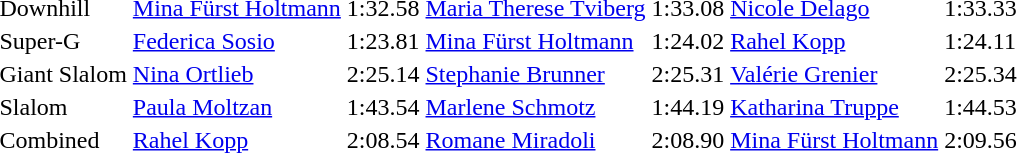<table>
<tr>
<td>Downhill</td>
<td><a href='#'>Mina Fürst Holtmann</a><br></td>
<td>1:32.58</td>
<td><a href='#'>Maria Therese Tviberg</a><br></td>
<td>1:33.08</td>
<td><a href='#'>Nicole Delago</a><br></td>
<td>1:33.33</td>
</tr>
<tr>
<td>Super-G</td>
<td><a href='#'>Federica Sosio</a><br></td>
<td>1:23.81</td>
<td><a href='#'>Mina Fürst Holtmann</a><br></td>
<td>1:24.02</td>
<td><a href='#'>Rahel Kopp</a><br></td>
<td>1:24.11</td>
</tr>
<tr>
<td>Giant Slalom</td>
<td><a href='#'>Nina Ortlieb</a><br></td>
<td>2:25.14</td>
<td><a href='#'>Stephanie Brunner</a><br></td>
<td>2:25.31</td>
<td><a href='#'>Valérie Grenier</a><br></td>
<td>2:25.34</td>
</tr>
<tr>
<td>Slalom</td>
<td><a href='#'>Paula Moltzan</a><br></td>
<td>1:43.54</td>
<td><a href='#'>Marlene Schmotz</a><br></td>
<td>1:44.19</td>
<td><a href='#'>Katharina Truppe</a><br></td>
<td>1:44.53</td>
</tr>
<tr>
<td>Combined</td>
<td><a href='#'>Rahel Kopp</a><br></td>
<td>2:08.54</td>
<td><a href='#'>Romane Miradoli</a><br></td>
<td>2:08.90</td>
<td><a href='#'>Mina Fürst Holtmann</a><br></td>
<td>2:09.56</td>
</tr>
</table>
